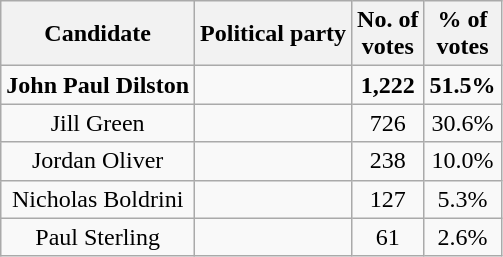<table class="wikitable sortable" style="text-align: center">
<tr>
<th>Candidate</th>
<th><strong>Political party</strong></th>
<th><strong>No. of<br>votes</strong></th>
<th><strong>% of<br>votes</strong></th>
</tr>
<tr>
<td><strong>John Paul Dilston</strong></td>
<td><strong></strong></td>
<td><strong>1,222</strong></td>
<td><strong>51.5%</strong></td>
</tr>
<tr>
<td>Jill Green</td>
<td><strong></strong></td>
<td>726</td>
<td>30.6%</td>
</tr>
<tr>
<td>Jordan Oliver</td>
<td></td>
<td>238</td>
<td>10.0%</td>
</tr>
<tr>
<td>Nicholas Boldrini</td>
<td></td>
<td>127</td>
<td>5.3%</td>
</tr>
<tr>
<td>Paul Sterling</td>
<td></td>
<td>61</td>
<td>2.6%</td>
</tr>
</table>
